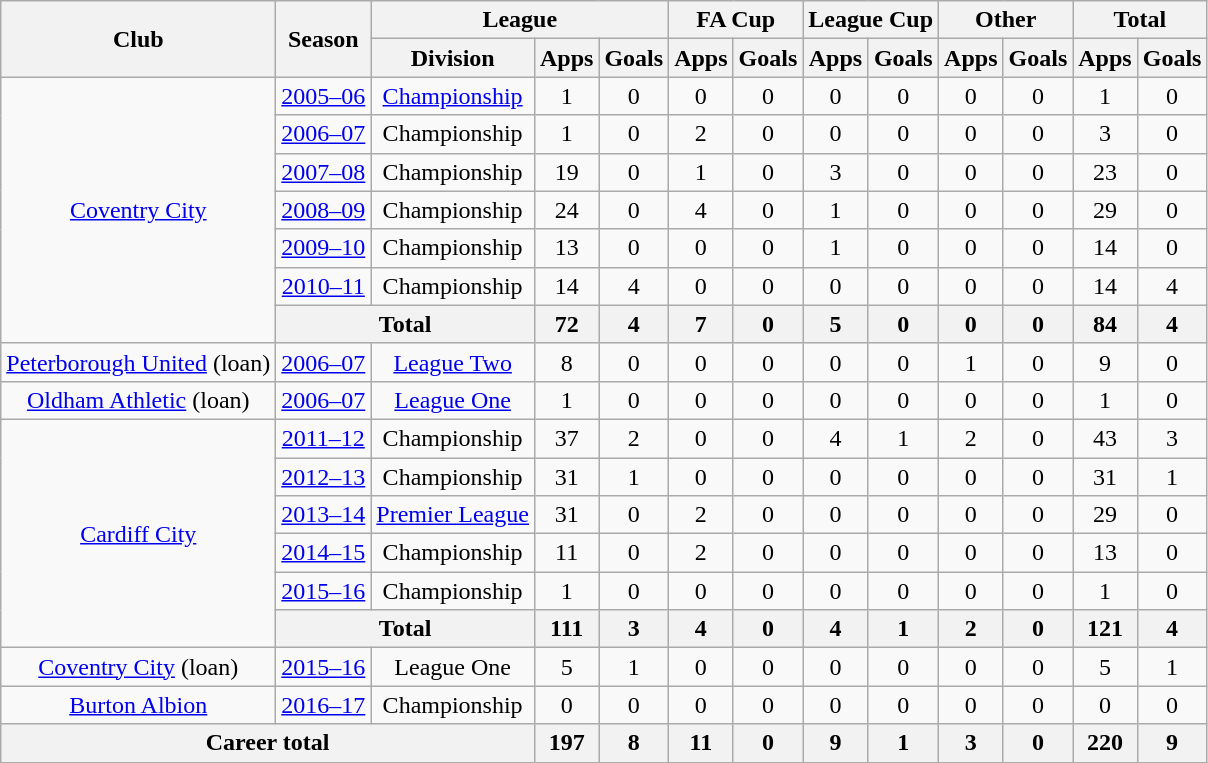<table class="wikitable" style="text-align: center;">
<tr>
<th rowspan="2">Club</th>
<th rowspan="2">Season</th>
<th colspan="3">League</th>
<th colspan="2">FA Cup</th>
<th colspan="2">League Cup</th>
<th colspan="2">Other</th>
<th colspan="2">Total</th>
</tr>
<tr>
<th>Division</th>
<th>Apps</th>
<th>Goals</th>
<th>Apps</th>
<th>Goals</th>
<th>Apps</th>
<th>Goals</th>
<th>Apps</th>
<th>Goals</th>
<th>Apps</th>
<th>Goals</th>
</tr>
<tr>
<td rowspan=7><a href='#'>Coventry City</a></td>
<td><a href='#'>2005–06</a></td>
<td><a href='#'>Championship</a></td>
<td>1</td>
<td>0</td>
<td>0</td>
<td>0</td>
<td>0</td>
<td>0</td>
<td>0</td>
<td>0</td>
<td>1</td>
<td>0</td>
</tr>
<tr>
<td><a href='#'>2006–07</a></td>
<td>Championship</td>
<td>1</td>
<td>0</td>
<td>2</td>
<td>0</td>
<td>0</td>
<td>0</td>
<td>0</td>
<td>0</td>
<td>3</td>
<td>0</td>
</tr>
<tr>
<td><a href='#'>2007–08</a></td>
<td>Championship</td>
<td>19</td>
<td>0</td>
<td>1</td>
<td>0</td>
<td>3</td>
<td>0</td>
<td>0</td>
<td>0</td>
<td>23</td>
<td>0</td>
</tr>
<tr>
<td><a href='#'>2008–09</a></td>
<td>Championship</td>
<td>24</td>
<td>0</td>
<td>4</td>
<td>0</td>
<td>1</td>
<td>0</td>
<td>0</td>
<td>0</td>
<td>29</td>
<td>0</td>
</tr>
<tr>
<td><a href='#'>2009–10</a></td>
<td>Championship</td>
<td>13</td>
<td>0</td>
<td>0</td>
<td>0</td>
<td>1</td>
<td>0</td>
<td>0</td>
<td>0</td>
<td>14</td>
<td>0</td>
</tr>
<tr>
<td><a href='#'>2010–11</a></td>
<td>Championship</td>
<td>14</td>
<td>4</td>
<td>0</td>
<td>0</td>
<td>0</td>
<td>0</td>
<td>0</td>
<td>0</td>
<td>14</td>
<td>4</td>
</tr>
<tr>
<th colspan=2>Total</th>
<th>72</th>
<th>4</th>
<th>7</th>
<th>0</th>
<th>5</th>
<th>0</th>
<th>0</th>
<th>0</th>
<th>84</th>
<th>4</th>
</tr>
<tr>
<td><a href='#'>Peterborough United</a> (loan)</td>
<td><a href='#'>2006–07</a></td>
<td><a href='#'>League Two</a></td>
<td>8</td>
<td>0</td>
<td>0</td>
<td>0</td>
<td>0</td>
<td>0</td>
<td>1</td>
<td>0</td>
<td>9</td>
<td>0</td>
</tr>
<tr>
<td><a href='#'>Oldham Athletic</a> (loan)</td>
<td><a href='#'>2006–07</a></td>
<td><a href='#'>League One</a></td>
<td>1</td>
<td>0</td>
<td>0</td>
<td>0</td>
<td>0</td>
<td>0</td>
<td>0</td>
<td>0</td>
<td>1</td>
<td>0</td>
</tr>
<tr>
<td rowspan=6><a href='#'>Cardiff City</a></td>
<td><a href='#'>2011–12</a></td>
<td>Championship</td>
<td>37</td>
<td>2</td>
<td>0</td>
<td>0</td>
<td>4</td>
<td>1</td>
<td>2</td>
<td>0</td>
<td>43</td>
<td>3</td>
</tr>
<tr>
<td><a href='#'>2012–13</a></td>
<td>Championship</td>
<td>31</td>
<td>1</td>
<td>0</td>
<td>0</td>
<td>0</td>
<td>0</td>
<td>0</td>
<td>0</td>
<td>31</td>
<td>1</td>
</tr>
<tr>
<td><a href='#'>2013–14</a></td>
<td><a href='#'>Premier League</a></td>
<td>31</td>
<td>0</td>
<td>2</td>
<td>0</td>
<td>0</td>
<td>0</td>
<td>0</td>
<td>0</td>
<td>29</td>
<td>0</td>
</tr>
<tr>
<td><a href='#'>2014–15</a></td>
<td>Championship</td>
<td>11</td>
<td>0</td>
<td>2</td>
<td>0</td>
<td>0</td>
<td>0</td>
<td>0</td>
<td>0</td>
<td>13</td>
<td>0</td>
</tr>
<tr>
<td><a href='#'>2015–16</a></td>
<td>Championship</td>
<td>1</td>
<td>0</td>
<td>0</td>
<td>0</td>
<td>0</td>
<td>0</td>
<td>0</td>
<td>0</td>
<td>1</td>
<td>0</td>
</tr>
<tr>
<th colspan=2>Total</th>
<th>111</th>
<th>3</th>
<th>4</th>
<th>0</th>
<th>4</th>
<th>1</th>
<th>2</th>
<th>0</th>
<th>121</th>
<th>4</th>
</tr>
<tr>
<td><a href='#'>Coventry City</a> (loan)</td>
<td><a href='#'>2015–16</a></td>
<td>League One</td>
<td>5</td>
<td>1</td>
<td>0</td>
<td>0</td>
<td>0</td>
<td>0</td>
<td>0</td>
<td>0</td>
<td>5</td>
<td>1</td>
</tr>
<tr>
<td><a href='#'>Burton Albion</a></td>
<td><a href='#'>2016–17</a></td>
<td>Championship</td>
<td>0</td>
<td>0</td>
<td>0</td>
<td>0</td>
<td>0</td>
<td>0</td>
<td>0</td>
<td>0</td>
<td>0</td>
<td>0</td>
</tr>
<tr>
<th colspan="3">Career total</th>
<th>197</th>
<th>8</th>
<th>11</th>
<th>0</th>
<th>9</th>
<th>1</th>
<th>3</th>
<th>0</th>
<th>220</th>
<th>9</th>
</tr>
</table>
